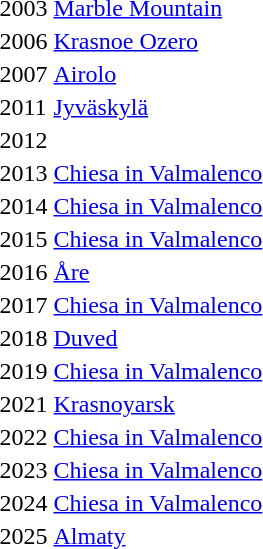<table>
<tr>
<td>2003</td>
<td><a href='#'>Marble Mountain</a></td>
<td></td>
<td></td>
<td></td>
</tr>
<tr>
<td>2006</td>
<td><a href='#'>Krasnoe Ozero</a></td>
<td></td>
<td></td>
<td></td>
</tr>
<tr>
<td>2007</td>
<td><a href='#'>Airolo</a></td>
<td></td>
<td></td>
<td></td>
</tr>
<tr>
<td>2011</td>
<td><a href='#'>Jyväskylä</a></td>
<td></td>
<td></td>
<td></td>
</tr>
<tr>
<td>2012</td>
<td></td>
<td></td>
<td></td>
<td></td>
</tr>
<tr>
<td>2013</td>
<td><a href='#'>Chiesa in Valmalenco</a></td>
<td></td>
<td></td>
<td></td>
</tr>
<tr>
<td>2014</td>
<td><a href='#'>Chiesa in Valmalenco</a></td>
<td></td>
<td></td>
<td></td>
</tr>
<tr>
<td>2015</td>
<td><a href='#'>Chiesa in Valmalenco</a></td>
<td></td>
<td></td>
<td></td>
</tr>
<tr>
<td>2016</td>
<td><a href='#'>Åre</a></td>
<td></td>
<td></td>
<td></td>
</tr>
<tr>
<td>2017</td>
<td><a href='#'>Chiesa in Valmalenco</a></td>
<td></td>
<td></td>
<td></td>
</tr>
<tr>
<td>2018</td>
<td><a href='#'>Duved</a></td>
<td></td>
<td></td>
<td></td>
</tr>
<tr>
<td>2019</td>
<td><a href='#'>Chiesa in Valmalenco</a></td>
<td></td>
<td></td>
<td></td>
</tr>
<tr>
<td>2021</td>
<td><a href='#'>Krasnoyarsk</a></td>
<td></td>
<td></td>
<td></td>
</tr>
<tr>
<td>2022</td>
<td><a href='#'>Chiesa in Valmalenco</a></td>
<td></td>
<td></td>
<td></td>
</tr>
<tr>
<td>2023</td>
<td><a href='#'>Chiesa in Valmalenco</a></td>
<td></td>
<td></td>
<td></td>
</tr>
<tr>
<td>2024</td>
<td><a href='#'>Chiesa in Valmalenco</a></td>
<td></td>
<td></td>
<td></td>
</tr>
<tr>
<td>2025</td>
<td><a href='#'>Almaty</a></td>
<td></td>
<td></td>
<td></td>
</tr>
</table>
